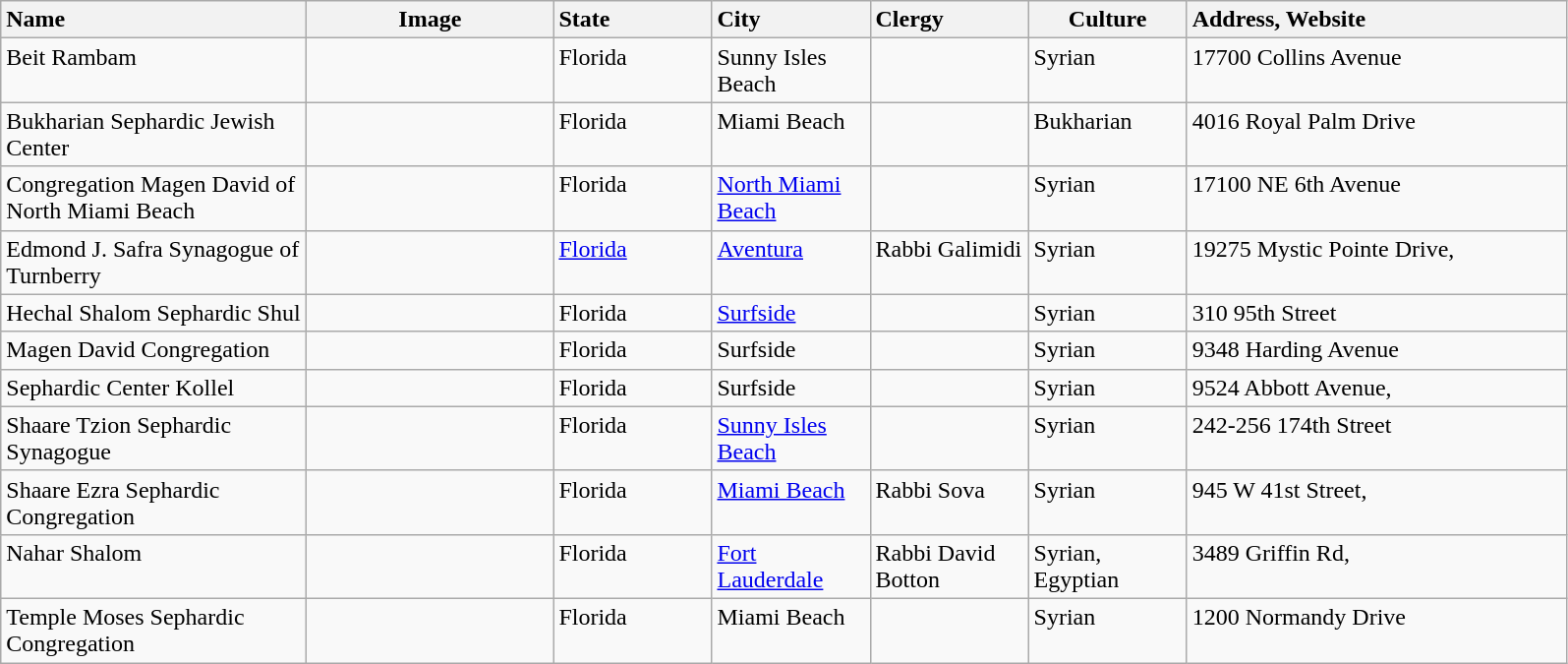<table class="wikitable sortable">
<tr>
<th style="text-align:left; width:200px;">Name</th>
<th style="text-align:center; width:160px;" class="unsortable">Image</th>
<th style="text-align:left; width:100px;">State</th>
<th style="text-align:left; width:100px;">City</th>
<th style="text-align:left; width:100px;">Clergy</th>
<th style="text-align:center; width:100px;">Culture</th>
<th style="text-align:left; width:250px;" class="unsortable">Address, Website</th>
</tr>
<tr valign=top>
<td>Beit Rambam</td>
<td></td>
<td>Florida</td>
<td>Sunny Isles Beach</td>
<td></td>
<td>Syrian</td>
<td>17700 Collins Avenue </td>
</tr>
<tr valign=top>
<td>Bukharian Sephardic Jewish Center</td>
<td></td>
<td>Florida</td>
<td>Miami Beach</td>
<td></td>
<td>Bukharian</td>
<td>4016 Royal Palm Drive</td>
</tr>
<tr valign=top>
<td>Congregation Magen David of North Miami Beach</td>
<td></td>
<td>Florida</td>
<td><a href='#'>North Miami Beach</a></td>
<td></td>
<td>Syrian</td>
<td>17100 NE 6th Avenue </td>
</tr>
<tr valign=top>
<td>Edmond J. Safra Synagogue of Turnberry</td>
<td></td>
<td><a href='#'>Florida</a></td>
<td><a href='#'>Aventura</a></td>
<td>Rabbi Galimidi</td>
<td>Syrian</td>
<td>19275 Mystic Pointe Drive, </td>
</tr>
<tr valign=top>
<td>Hechal Shalom Sephardic Shul</td>
<td></td>
<td>Florida</td>
<td><a href='#'>Surfside</a></td>
<td></td>
<td>Syrian</td>
<td>310 95th Street </td>
</tr>
<tr valign=top>
<td>Magen David Congregation</td>
<td></td>
<td>Florida</td>
<td>Surfside</td>
<td></td>
<td>Syrian</td>
<td>9348 Harding Avenue </td>
</tr>
<tr valign=top>
<td>Sephardic Center Kollel</td>
<td></td>
<td>Florida</td>
<td>Surfside</td>
<td></td>
<td>Syrian</td>
<td>9524 Abbott Avenue, </td>
</tr>
<tr valign=top>
<td>Shaare Tzion Sephardic Synagogue</td>
<td></td>
<td>Florida</td>
<td><a href='#'>Sunny Isles Beach</a></td>
<td></td>
<td>Syrian</td>
<td>242-256 174th Street</td>
</tr>
<tr valign=top>
<td>Shaare Ezra Sephardic Congregation</td>
<td></td>
<td>Florida</td>
<td><a href='#'>Miami Beach</a></td>
<td>Rabbi Sova</td>
<td>Syrian</td>
<td>945 W 41st Street, </td>
</tr>
<tr valign=top>
<td>Nahar Shalom</td>
<td></td>
<td>Florida</td>
<td><a href='#'>Fort Lauderdale</a></td>
<td>Rabbi David Botton</td>
<td>Syrian, Egyptian</td>
<td>3489 Griffin Rd, </td>
</tr>
<tr valign=top>
<td>Temple Moses Sephardic Congregation</td>
<td></td>
<td>Florida</td>
<td>Miami Beach</td>
<td></td>
<td>Syrian</td>
<td>1200 Normandy Drive </td>
</tr>
</table>
